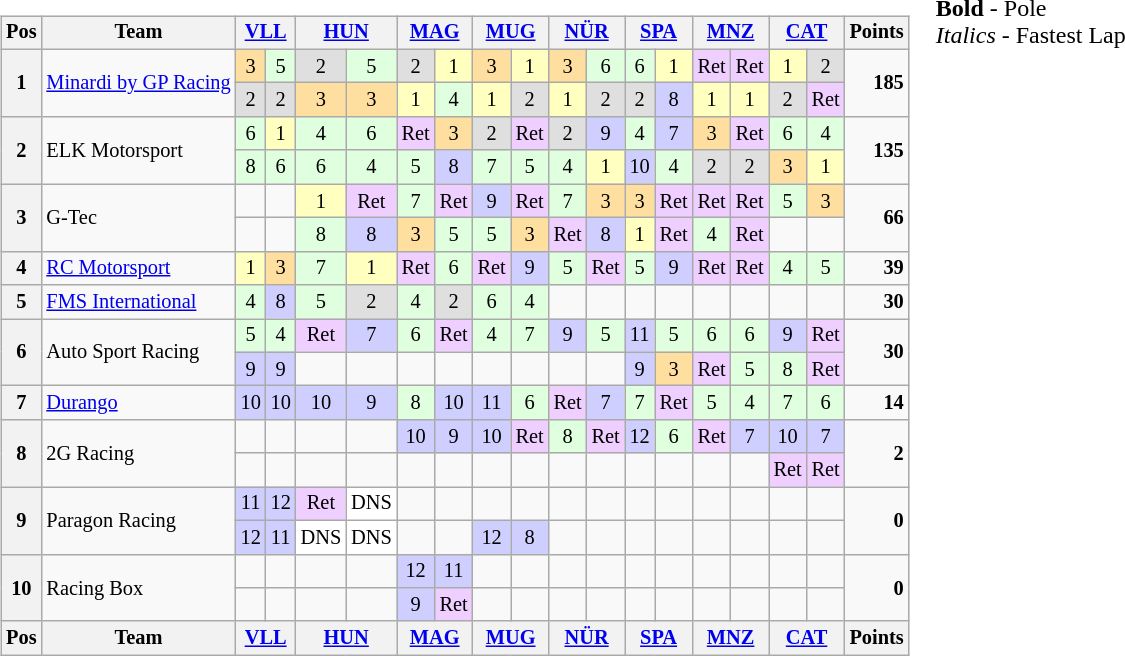<table>
<tr>
<td><br><table class="wikitable" style="font-size: 85%; text-align: center;">
<tr valign="top">
<th valign=middle>Pos</th>
<th valign=middle>Team</th>
<th colspan=2><a href='#'>VLL</a><br></th>
<th colspan=2><a href='#'>HUN</a><br></th>
<th colspan=2><a href='#'>MAG</a><br></th>
<th colspan=2><a href='#'>MUG</a><br></th>
<th colspan=2><a href='#'>NÜR</a><br></th>
<th colspan=2><a href='#'>SPA</a><br></th>
<th colspan=2><a href='#'>MNZ</a><br></th>
<th colspan=2><a href='#'>CAT</a><br></th>
<th valign=middle>Points</th>
</tr>
<tr>
<th rowspan=2>1</th>
<td align="left" rowspan=2 nowrap> <a href='#'>Minardi by GP Racing</a></td>
<td style="background:#ffdf9f;">3</td>
<td style="background:#dfffdf;">5</td>
<td style="background:#dfdfdf;">2</td>
<td style="background:#dfffdf;">5</td>
<td style="background:#dfdfdf;">2</td>
<td style="background:#ffffbf;">1</td>
<td style="background:#ffdf9f;">3</td>
<td style="background:#ffffbf;">1</td>
<td style="background:#ffdf9f;">3</td>
<td style="background:#dfffdf;">6</td>
<td style="background:#dfffdf;">6</td>
<td style="background:#ffffbf;">1</td>
<td style="background:#efcfff;">Ret</td>
<td style="background:#efcfff;">Ret</td>
<td style="background:#ffffbf;">1</td>
<td style="background:#dfdfdf;">2</td>
<td rowspan=2 align="right"><strong>185</strong></td>
</tr>
<tr>
<td style="background:#dfdfdf;">2</td>
<td style="background:#dfdfdf;">2</td>
<td style="background:#ffdf9f;">3</td>
<td style="background:#ffdf9f;">3</td>
<td style="background:#ffffbf;">1</td>
<td style="background:#dfffdf;">4</td>
<td style="background:#ffffbf;">1</td>
<td style="background:#dfdfdf;">2</td>
<td style="background:#ffffbf;">1</td>
<td style="background:#dfdfdf;">2</td>
<td style="background:#dfdfdf;">2</td>
<td style="background:#cfcfff;">8</td>
<td style="background:#ffffbf;">1</td>
<td style="background:#ffffbf;">1</td>
<td style="background:#dfdfdf;">2</td>
<td style="background:#efcfff;">Ret</td>
</tr>
<tr>
<th rowspan=2>2</th>
<td align="left" rowspan=2> ELK Motorsport</td>
<td style="background:#dfffdf;">6</td>
<td style="background:#ffffbf;">1</td>
<td style="background:#dfffdf;">4</td>
<td style="background:#dfffdf;">6</td>
<td style="background:#efcfff;">Ret</td>
<td style="background:#ffdf9f;">3</td>
<td style="background:#dfdfdf;">2</td>
<td style="background:#efcfff;">Ret</td>
<td style="background:#dfdfdf;">2</td>
<td style="background:#cfcfff;">9</td>
<td style="background:#dfffdf;">4</td>
<td style="background:#cfcfff;">7</td>
<td style="background:#ffdf9f;">3</td>
<td style="background:#efcfff;">Ret</td>
<td style="background:#dfffdf;">6</td>
<td style="background:#dfffdf;">4</td>
<td rowspan=2 align="right"><strong>135</strong></td>
</tr>
<tr>
<td style="background:#dfffdf;">8</td>
<td style="background:#dfffdf;">6</td>
<td style="background:#dfffdf;">6</td>
<td style="background:#dfffdf;">4</td>
<td style="background:#dfffdf;">5</td>
<td style="background:#cfcfff;">8</td>
<td style="background:#dfffdf;">7</td>
<td style="background:#dfffdf;">5</td>
<td style="background:#dfffdf;">4</td>
<td style="background:#ffffbf;">1</td>
<td style="background:#cfcfff;">10</td>
<td style="background:#dfffdf;">4</td>
<td style="background:#dfdfdf;">2</td>
<td style="background:#dfdfdf;">2</td>
<td style="background:#ffdf9f;">3</td>
<td style="background:#ffffbf;">1</td>
</tr>
<tr>
<th rowspan=2>3</th>
<td align="left" rowspan=2> G-Tec</td>
<td></td>
<td></td>
<td style="background:#ffffbf;">1</td>
<td style="background:#efcfff;">Ret</td>
<td style="background:#dfffdf;">7</td>
<td style="background:#efcfff;">Ret</td>
<td style="background:#cfcfff;">9</td>
<td style="background:#efcfff;">Ret</td>
<td style="background:#dfffdf;">7</td>
<td style="background:#ffdf9f;">3</td>
<td style="background:#ffdf9f;">3</td>
<td style="background:#efcfff;">Ret</td>
<td style="background:#efcfff;">Ret</td>
<td style="background:#efcfff;">Ret</td>
<td style="background:#dfffdf;">5</td>
<td style="background:#ffdf9f;">3</td>
<td rowspan=2 align="right"><strong>66</strong></td>
</tr>
<tr>
<td></td>
<td></td>
<td style="background:#dfffdf;">8</td>
<td style="background:#cfcfff;">8</td>
<td style="background:#ffdf9f;">3</td>
<td style="background:#dfffdf;">5</td>
<td style="background:#dfffdf;">5</td>
<td style="background:#ffdf9f;">3</td>
<td style="background:#efcfff;">Ret</td>
<td style="background:#cfcfff;">8</td>
<td style="background:#ffffbf;">1</td>
<td style="background:#efcfff;">Ret</td>
<td style="background:#dfffdf;">4</td>
<td style="background:#efcfff;">Ret</td>
<td></td>
<td></td>
</tr>
<tr>
<th>4</th>
<td align="left"> <a href='#'>RC Motorsport</a></td>
<td style="background:#ffffbf;">1</td>
<td style="background:#ffdf9f;">3</td>
<td style="background:#dfffdf;">7</td>
<td style="background:#ffffbf;">1</td>
<td style="background:#efcfff;">Ret</td>
<td style="background:#dfffdf;">6</td>
<td style="background:#efcfff;">Ret</td>
<td style="background:#cfcfff;">9</td>
<td style="background:#dfffdf;">5</td>
<td style="background:#efcfff;">Ret</td>
<td style="background:#dfffdf;">5</td>
<td style="background:#cfcfff;">9</td>
<td style="background:#efcfff;">Ret</td>
<td style="background:#efcfff;">Ret</td>
<td style="background:#dfffdf;">4</td>
<td style="background:#dfffdf;">5</td>
<td align="right"><strong>39</strong></td>
</tr>
<tr>
<th>5</th>
<td align="left"> <a href='#'>FMS International</a></td>
<td style="background:#dfffdf;">4</td>
<td style="background:#cfcfff;">8</td>
<td style="background:#dfffdf;">5</td>
<td style="background:#dfdfdf;">2</td>
<td style="background:#dfffdf;">4</td>
<td style="background:#dfdfdf;">2</td>
<td style="background:#dfffdf;">6</td>
<td style="background:#dfffdf;">4</td>
<td></td>
<td></td>
<td></td>
<td></td>
<td></td>
<td></td>
<td></td>
<td></td>
<td align="right"><strong>30</strong></td>
</tr>
<tr>
<th rowspan=2>6</th>
<td align="left" rowspan=2> Auto Sport Racing</td>
<td style="background:#dfffdf;">5</td>
<td style="background:#dfffdf;">4</td>
<td style="background:#efcfff;">Ret</td>
<td style="background:#cfcfff;">7</td>
<td style="background:#dfffdf;">6</td>
<td style="background:#efcfff;">Ret</td>
<td style="background:#dfffdf;">4</td>
<td style="background:#dfffdf;">7</td>
<td style="background:#cfcfff;">9</td>
<td style="background:#dfffdf;">5</td>
<td style="background:#cfcfff;">11</td>
<td style="background:#dfffdf;">5</td>
<td style="background:#dfffdf;">6</td>
<td style="background:#dfffdf;">6</td>
<td style="background:#cfcfff;">9</td>
<td style="background:#efcfff;">Ret</td>
<td rowspan=2 align="right"><strong>30</strong></td>
</tr>
<tr>
<td style="background:#cfcfff;">9</td>
<td style="background:#cfcfff;">9</td>
<td></td>
<td></td>
<td></td>
<td></td>
<td></td>
<td></td>
<td></td>
<td></td>
<td style="background:#cfcfff;">9</td>
<td style="background:#ffdf9f;">3</td>
<td style="background:#efcfff;">Ret</td>
<td style="background:#dfffdf;">5</td>
<td style="background:#dfffdf;">8</td>
<td style="background:#efcfff;">Ret</td>
</tr>
<tr>
<th>7</th>
<td align="left"> <a href='#'>Durango</a></td>
<td style="background:#cfcfff;">10</td>
<td style="background:#cfcfff;">10</td>
<td style="background:#cfcfff;">10</td>
<td style="background:#cfcfff;">9</td>
<td style="background:#dfffdf;">8</td>
<td style="background:#cfcfff;">10</td>
<td style="background:#cfcfff;">11</td>
<td style="background:#dfffdf;">6</td>
<td style="background:#efcfff;">Ret</td>
<td style="background:#cfcfff;">7</td>
<td style="background:#dfffdf;">7</td>
<td style="background:#efcfff;">Ret</td>
<td style="background:#dfffdf;">5</td>
<td style="background:#dfffdf;">4</td>
<td style="background:#dfffdf;">7</td>
<td style="background:#dfffdf;">6</td>
<td align="right"><strong>14</strong></td>
</tr>
<tr>
<th rowspan=2>8</th>
<td align="left" rowspan=2> 2G Racing</td>
<td></td>
<td></td>
<td></td>
<td></td>
<td style="background:#cfcfff;">10</td>
<td style="background:#cfcfff;">9</td>
<td style="background:#cfcfff;">10</td>
<td style="background:#efcfff;">Ret</td>
<td style="background:#dfffdf;">8</td>
<td style="background:#efcfff;">Ret</td>
<td style="background:#cfcfff;">12</td>
<td style="background:#dfffdf;">6</td>
<td style="background:#efcfff;">Ret</td>
<td style="background:#cfcfff;">7</td>
<td style="background:#cfcfff;">10</td>
<td style="background:#cfcfff;">7</td>
<td rowspan=2 align="right"><strong>2</strong></td>
</tr>
<tr>
<td></td>
<td></td>
<td></td>
<td></td>
<td></td>
<td></td>
<td></td>
<td></td>
<td></td>
<td></td>
<td></td>
<td></td>
<td></td>
<td></td>
<td style="background:#efcfff;">Ret</td>
<td style="background:#efcfff;">Ret</td>
</tr>
<tr>
<th rowspan=2>9</th>
<td align="left" rowspan=2> Paragon Racing</td>
<td style="background:#cfcfff;">11</td>
<td style="background:#cfcfff;">12</td>
<td style="background:#efcfff;">Ret</td>
<td style="background:#ffffff;">DNS</td>
<td></td>
<td></td>
<td></td>
<td></td>
<td></td>
<td></td>
<td></td>
<td></td>
<td></td>
<td></td>
<td></td>
<td></td>
<td rowspan=2 align="right"><strong>0</strong></td>
</tr>
<tr>
<td style="background:#cfcfff;">12</td>
<td style="background:#cfcfff;">11</td>
<td style="background:#ffffff;">DNS</td>
<td style="background:#ffffff;">DNS</td>
<td></td>
<td></td>
<td style="background:#cfcfff;">12</td>
<td style="background:#cfcfff;">8</td>
<td></td>
<td></td>
<td></td>
<td></td>
<td></td>
<td></td>
<td></td>
<td></td>
</tr>
<tr>
<th rowspan=2>10</th>
<td align="left" rowspan=2> Racing Box</td>
<td></td>
<td></td>
<td></td>
<td></td>
<td style="background:#cfcfff;">12</td>
<td style="background:#cfcfff;">11</td>
<td></td>
<td></td>
<td></td>
<td></td>
<td></td>
<td></td>
<td></td>
<td></td>
<td></td>
<td></td>
<td rowspan=2 align="right"><strong>0</strong></td>
</tr>
<tr>
<td></td>
<td></td>
<td></td>
<td></td>
<td style="background:#cfcfff;">9</td>
<td style="background:#efcfff;">Ret</td>
<td></td>
<td></td>
<td></td>
<td></td>
<td></td>
<td></td>
<td></td>
<td></td>
<td></td>
<td></td>
</tr>
<tr valign="top">
<th valign=middle>Pos</th>
<th valign=middle>Team</th>
<th colspan=2><a href='#'>VLL</a><br></th>
<th colspan=2><a href='#'>HUN</a><br></th>
<th colspan=2><a href='#'>MAG</a><br></th>
<th colspan=2><a href='#'>MUG</a><br></th>
<th colspan=2><a href='#'>NÜR</a><br></th>
<th colspan=2><a href='#'>SPA</a><br></th>
<th colspan=2><a href='#'>MNZ</a><br></th>
<th colspan=2><a href='#'>CAT</a><br></th>
<th valign=middle>Points</th>
</tr>
</table>
</td>
<td valign="top"><br>
<span><strong>Bold</strong> - Pole<br>
<em>Italics</em> - Fastest Lap</span></td>
</tr>
</table>
